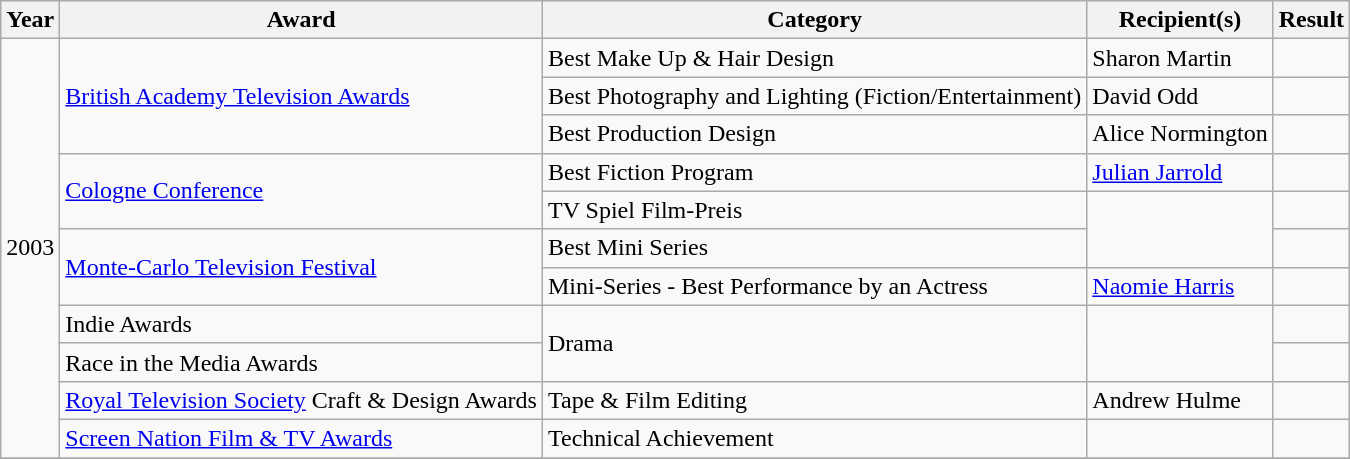<table class="wikitable sortable">
<tr>
<th>Year</th>
<th>Award</th>
<th>Category</th>
<th>Recipient(s)</th>
<th>Result</th>
</tr>
<tr>
<td rowspan="11">2003</td>
<td rowspan="3"><a href='#'>British Academy Television Awards</a></td>
<td>Best Make Up & Hair Design</td>
<td>Sharon Martin</td>
<td></td>
</tr>
<tr>
<td>Best Photography and Lighting (Fiction/Entertainment)</td>
<td>David Odd</td>
<td></td>
</tr>
<tr>
<td>Best Production Design</td>
<td>Alice Normington</td>
<td></td>
</tr>
<tr>
<td rowspan="2"><a href='#'>Cologne Conference</a></td>
<td>Best Fiction Program</td>
<td><a href='#'>Julian Jarrold</a></td>
<td></td>
</tr>
<tr>
<td>TV Spiel Film-Preis</td>
<td rowspan="2"></td>
<td></td>
</tr>
<tr>
<td rowspan="2"><a href='#'>Monte-Carlo Television Festival</a></td>
<td>Best Mini Series</td>
<td></td>
</tr>
<tr>
<td>Mini-Series - Best Performance by an Actress</td>
<td><a href='#'>Naomie Harris</a></td>
<td></td>
</tr>
<tr>
<td>Indie Awards</td>
<td rowspan="2">Drama</td>
<td rowspan="2"></td>
<td></td>
</tr>
<tr>
<td>Race in the Media Awards</td>
<td></td>
</tr>
<tr>
<td><a href='#'>Royal Television Society</a> Craft & Design Awards</td>
<td>Tape & Film Editing</td>
<td>Andrew Hulme</td>
<td></td>
</tr>
<tr>
<td><a href='#'>Screen Nation Film & TV Awards</a></td>
<td>Technical Achievement</td>
<td></td>
<td></td>
</tr>
<tr>
</tr>
</table>
